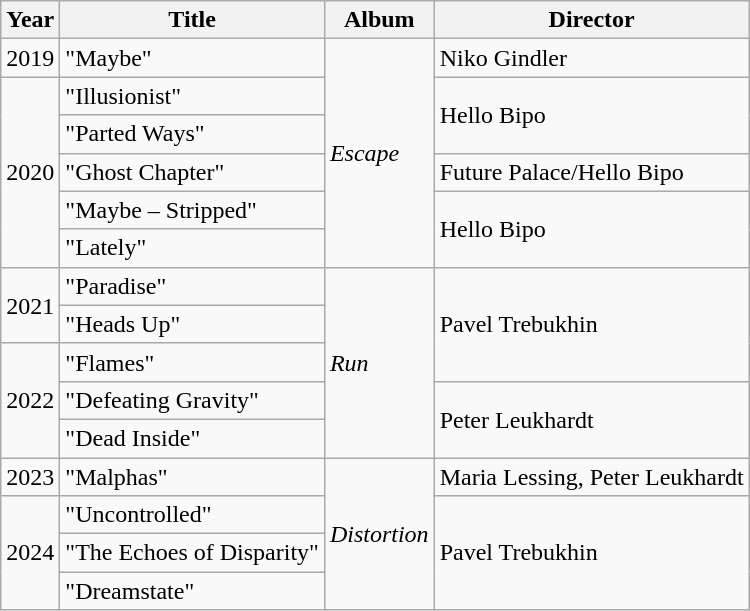<table class="wikitable">
<tr>
<th>Year</th>
<th>Title</th>
<th>Album</th>
<th>Director</th>
</tr>
<tr>
<td>2019</td>
<td>"Maybe"</td>
<td rowspan="6"><em>Escape</em></td>
<td>Niko Gindler</td>
</tr>
<tr>
<td rowspan="5">2020</td>
<td>"Illusionist"</td>
<td rowspan="2">Hello Bipo</td>
</tr>
<tr>
<td>"Parted Ways"</td>
</tr>
<tr>
<td>"Ghost Chapter"</td>
<td>Future Palace/Hello Bipo</td>
</tr>
<tr>
<td>"Maybe – Stripped"</td>
<td rowspan="2">Hello Bipo</td>
</tr>
<tr>
<td>"Lately"</td>
</tr>
<tr>
<td rowspan="2">2021</td>
<td>"Paradise"</td>
<td rowspan="5"><em>Run</em></td>
<td rowspan="3">Pavel Trebukhin</td>
</tr>
<tr>
<td>"Heads Up"</td>
</tr>
<tr>
<td rowspan="3">2022</td>
<td>"Flames"</td>
</tr>
<tr>
<td>"Defeating Gravity"</td>
<td rowspan="2">Peter Leukhardt</td>
</tr>
<tr>
<td>"Dead Inside"</td>
</tr>
<tr>
<td>2023</td>
<td>"Malphas"</td>
<td rowspan="4"><em>Distortion</em></td>
<td>Maria Lessing, Peter Leukhardt</td>
</tr>
<tr>
<td rowspan="3">2024</td>
<td>"Uncontrolled"</td>
<td rowspan="3">Pavel Trebukhin</td>
</tr>
<tr>
<td>"The Echoes of Disparity"</td>
</tr>
<tr>
<td>"Dreamstate"</td>
</tr>
</table>
